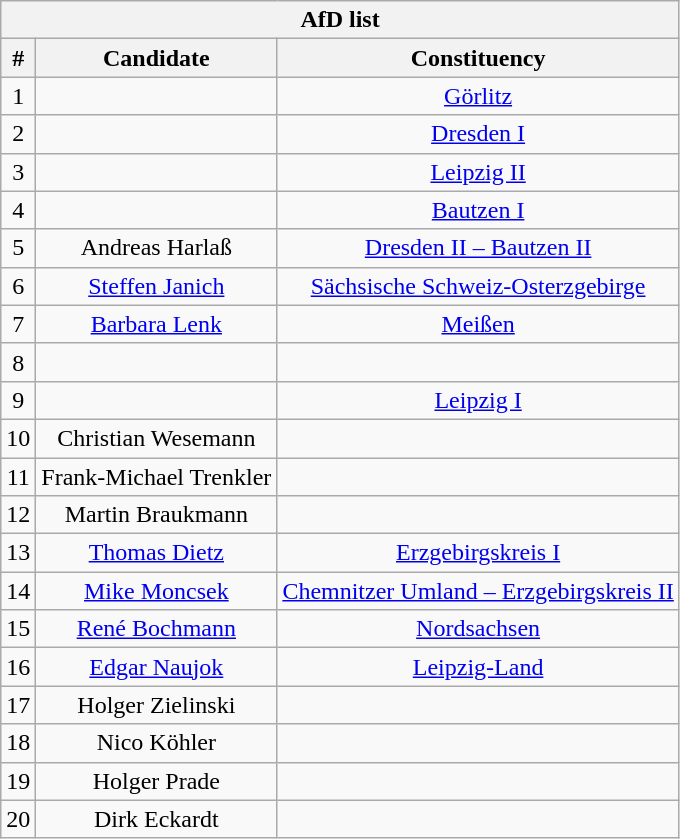<table class="wikitable mw-collapsible mw-collapsed" style="text-align:center">
<tr>
<th colspan=3>AfD list</th>
</tr>
<tr>
<th>#</th>
<th>Candidate</th>
<th>Constituency</th>
</tr>
<tr>
<td>1</td>
<td></td>
<td><a href='#'>Görlitz</a></td>
</tr>
<tr>
<td>2</td>
<td></td>
<td><a href='#'>Dresden I</a></td>
</tr>
<tr>
<td>3</td>
<td></td>
<td><a href='#'>Leipzig II</a></td>
</tr>
<tr>
<td>4</td>
<td></td>
<td><a href='#'>Bautzen I</a></td>
</tr>
<tr>
<td>5</td>
<td>Andreas Harlaß</td>
<td><a href='#'>Dresden II – Bautzen II</a></td>
</tr>
<tr>
<td>6</td>
<td><a href='#'>Steffen Janich</a></td>
<td><a href='#'>Sächsische Schweiz-Osterzgebirge</a></td>
</tr>
<tr>
<td>7</td>
<td><a href='#'>Barbara Lenk</a></td>
<td><a href='#'>Meißen</a></td>
</tr>
<tr>
<td>8</td>
<td></td>
<td></td>
</tr>
<tr>
<td>9</td>
<td></td>
<td><a href='#'>Leipzig I</a></td>
</tr>
<tr>
<td>10</td>
<td>Christian Wesemann</td>
<td></td>
</tr>
<tr>
<td>11</td>
<td>Frank-Michael Trenkler</td>
<td></td>
</tr>
<tr>
<td>12</td>
<td>Martin Braukmann</td>
<td></td>
</tr>
<tr>
<td>13</td>
<td><a href='#'>Thomas Dietz</a></td>
<td><a href='#'>Erzgebirgskreis I</a></td>
</tr>
<tr>
<td>14</td>
<td><a href='#'>Mike Moncsek</a></td>
<td><a href='#'>Chemnitzer Umland – Erzgebirgskreis II</a></td>
</tr>
<tr>
<td>15</td>
<td><a href='#'>René Bochmann</a></td>
<td><a href='#'>Nordsachsen</a></td>
</tr>
<tr>
<td>16</td>
<td><a href='#'>Edgar Naujok</a></td>
<td><a href='#'>Leipzig-Land</a></td>
</tr>
<tr>
<td>17</td>
<td>Holger Zielinski</td>
<td></td>
</tr>
<tr>
<td>18</td>
<td>Nico Köhler</td>
<td></td>
</tr>
<tr>
<td>19</td>
<td>Holger Prade</td>
<td></td>
</tr>
<tr>
<td>20</td>
<td>Dirk Eckardt</td>
<td></td>
</tr>
</table>
